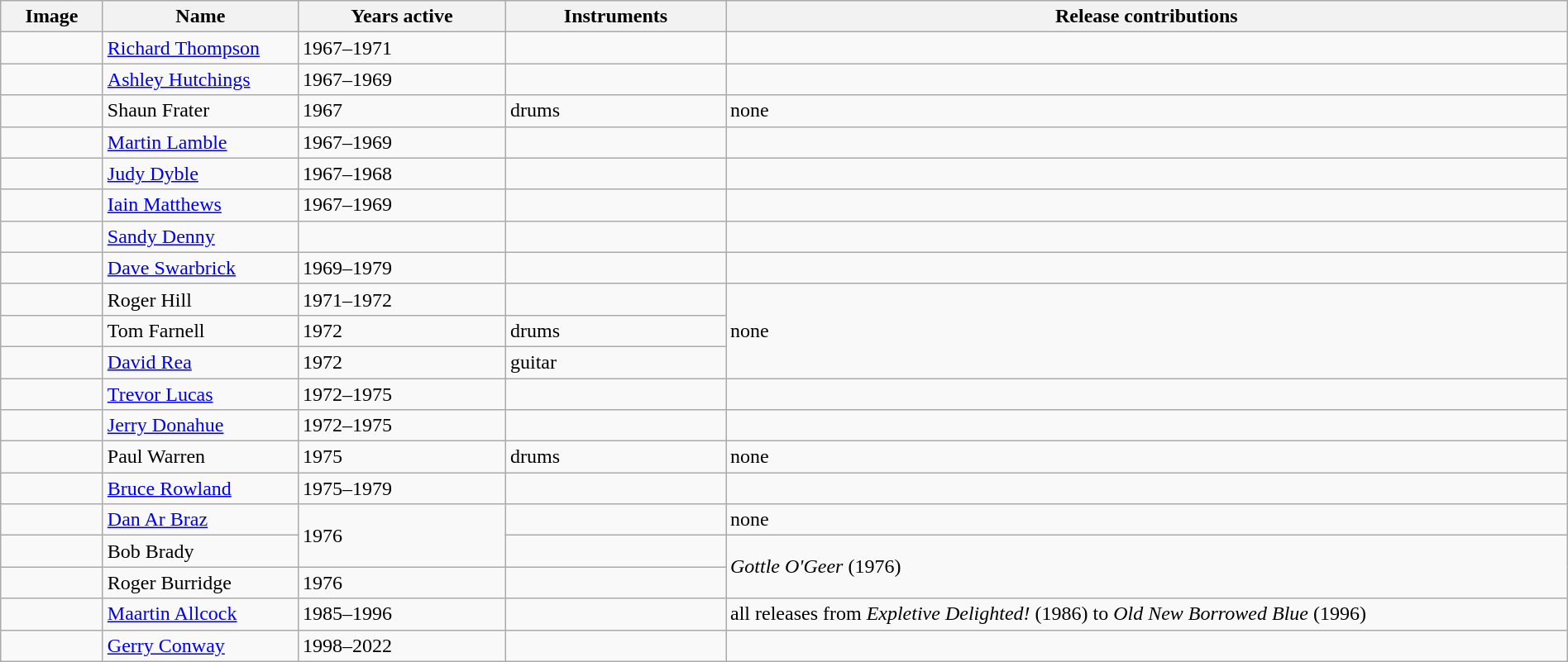<table class="wikitable" border="1" width="100%">
<tr>
<th width="75">Image</th>
<th width="150">Name</th>
<th width="160">Years active</th>
<th width="170">Instruments</th>
<th>Release contributions</th>
</tr>
<tr>
<td></td>
<td><a href='#'>Richard Thompson</a></td>
<td>1967–1971</td>
<td></td>
<td></td>
</tr>
<tr>
<td></td>
<td><a href='#'>Ashley Hutchings</a></td>
<td>1967–1969</td>
<td></td>
<td></td>
</tr>
<tr>
<td></td>
<td>Shaun Frater</td>
<td>1967</td>
<td>drums</td>
<td>none</td>
</tr>
<tr>
<td></td>
<td><a href='#'>Martin Lamble</a></td>
<td>1967–1969 </td>
<td></td>
<td></td>
</tr>
<tr>
<td></td>
<td><a href='#'>Judy Dyble</a></td>
<td>1967–1968 </td>
<td></td>
<td></td>
</tr>
<tr>
<td></td>
<td><a href='#'>Iain Matthews</a></td>
<td>1967–1969</td>
<td></td>
<td></td>
</tr>
<tr>
<td></td>
<td><a href='#'>Sandy Denny</a></td>
<td></td>
<td></td>
<td></td>
</tr>
<tr>
<td></td>
<td><a href='#'>Dave Swarbrick</a></td>
<td>1969–1979 </td>
<td></td>
<td></td>
</tr>
<tr>
<td></td>
<td>Roger Hill</td>
<td>1971–1972 </td>
<td></td>
<td rowspan="3">none</td>
</tr>
<tr>
<td></td>
<td>Tom Farnell</td>
<td>1972</td>
<td>drums</td>
</tr>
<tr>
<td></td>
<td><a href='#'>David Rea</a></td>
<td>1972 </td>
<td>guitar</td>
</tr>
<tr>
<td></td>
<td><a href='#'>Trevor Lucas</a></td>
<td>1972–1975 </td>
<td></td>
<td></td>
</tr>
<tr>
<td></td>
<td><a href='#'>Jerry Donahue</a></td>
<td>1972–1975</td>
<td></td>
<td></td>
</tr>
<tr>
<td></td>
<td>Paul Warren</td>
<td>1975</td>
<td>drums</td>
<td>none</td>
</tr>
<tr>
<td></td>
<td><a href='#'>Bruce Rowland</a></td>
<td>1975–1979 </td>
<td></td>
<td></td>
</tr>
<tr>
<td></td>
<td><a href='#'>Dan Ar Braz</a></td>
<td rowspan="2">1976</td>
<td></td>
<td>none</td>
</tr>
<tr>
<td></td>
<td>Bob Brady</td>
<td></td>
<td rowspan="2"><em>Gottle O'Geer</em> (1976)</td>
</tr>
<tr>
<td></td>
<td>Roger Burridge</td>
<td>1976 </td>
<td></td>
</tr>
<tr>
<td></td>
<td><a href='#'>Maartin Allcock</a></td>
<td>1985–1996 </td>
<td></td>
<td>all releases from <em>Expletive Delighted!</em> (1986) to <em>Old New Borrowed Blue</em> (1996)</td>
</tr>
<tr>
<td></td>
<td><a href='#'>Gerry Conway</a></td>
<td>1998–2022 </td>
<td></td>
<td></td>
</tr>
</table>
